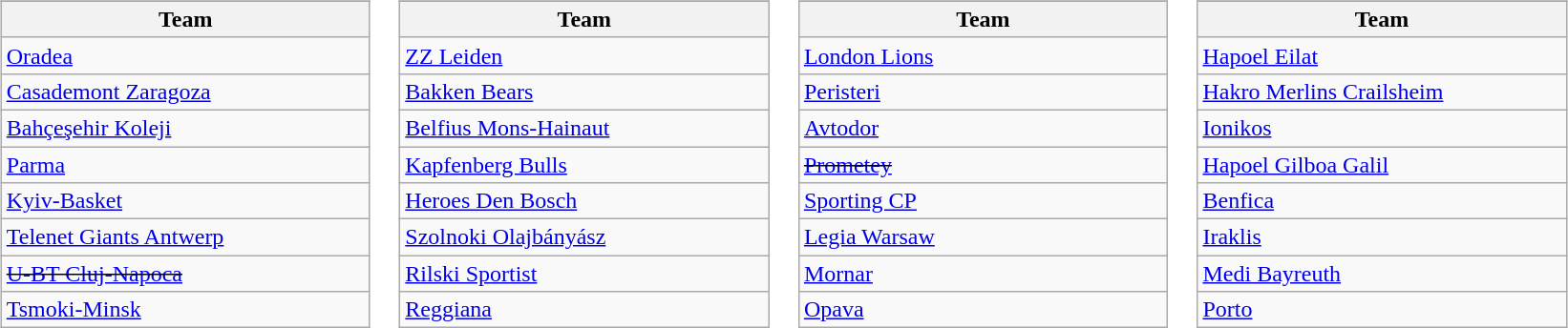<table>
<tr valign=top>
<td><br><table class="wikitable">
<tr>
</tr>
<tr>
<th width=250>Team</th>
</tr>
<tr>
<td> <a href='#'>Oradea</a></td>
</tr>
<tr>
<td> <a href='#'>Casademont Zaragoza</a></td>
</tr>
<tr>
<td> <a href='#'>Bahçeşehir Koleji</a></td>
</tr>
<tr>
<td> <a href='#'>Parma</a></td>
</tr>
<tr>
<td> <a href='#'>Kyiv-Basket</a></td>
</tr>
<tr>
<td> <a href='#'>Telenet Giants Antwerp</a></td>
</tr>
<tr>
<td> <s><a href='#'>U-BT Cluj-Napoca</a></s></td>
</tr>
<tr>
<td> <a href='#'>Tsmoki-Minsk</a></td>
</tr>
</table>
</td>
<td><br><table class="wikitable">
<tr>
</tr>
<tr>
<th width=250>Team</th>
</tr>
<tr>
<td> <a href='#'>ZZ Leiden</a></td>
</tr>
<tr>
<td> <a href='#'>Bakken Bears</a></td>
</tr>
<tr>
<td> <a href='#'>Belfius Mons-Hainaut</a></td>
</tr>
<tr>
<td> <a href='#'>Kapfenberg Bulls</a></td>
</tr>
<tr>
<td> <a href='#'>Heroes Den Bosch</a></td>
</tr>
<tr>
<td> <a href='#'>Szolnoki Olajbányász</a></td>
</tr>
<tr>
<td> <a href='#'>Rilski Sportist</a></td>
</tr>
<tr>
<td> <a href='#'>Reggiana</a></td>
</tr>
</table>
</td>
<td><br><table class="wikitable">
<tr>
</tr>
<tr>
<th width=250>Team</th>
</tr>
<tr>
<td> <a href='#'>London Lions</a></td>
</tr>
<tr>
<td> <a href='#'>Peristeri</a></td>
</tr>
<tr>
<td> <a href='#'>Avtodor</a></td>
</tr>
<tr>
<td> <s><a href='#'>Prometey</a></s></td>
</tr>
<tr>
<td> <a href='#'>Sporting CP</a></td>
</tr>
<tr>
<td> <a href='#'>Legia Warsaw</a></td>
</tr>
<tr>
<td> <a href='#'>Mornar</a></td>
</tr>
<tr>
<td> <a href='#'>Opava</a></td>
</tr>
</table>
</td>
<td><br><table class="wikitable">
<tr>
</tr>
<tr>
<th width=250>Team</th>
</tr>
<tr>
<td> <a href='#'>Hapoel Eilat</a></td>
</tr>
<tr>
<td> <a href='#'>Hakro Merlins Crailsheim</a></td>
</tr>
<tr>
<td> <a href='#'>Ionikos</a></td>
</tr>
<tr>
<td> <a href='#'>Hapoel Gilboa Galil</a></td>
</tr>
<tr>
<td> <a href='#'>Benfica</a> </td>
</tr>
<tr>
<td> <a href='#'>Iraklis</a> </td>
</tr>
<tr>
<td> <a href='#'>Medi Bayreuth</a> </td>
</tr>
<tr>
<td> <a href='#'>Porto</a> </td>
</tr>
</table>
</td>
</tr>
</table>
